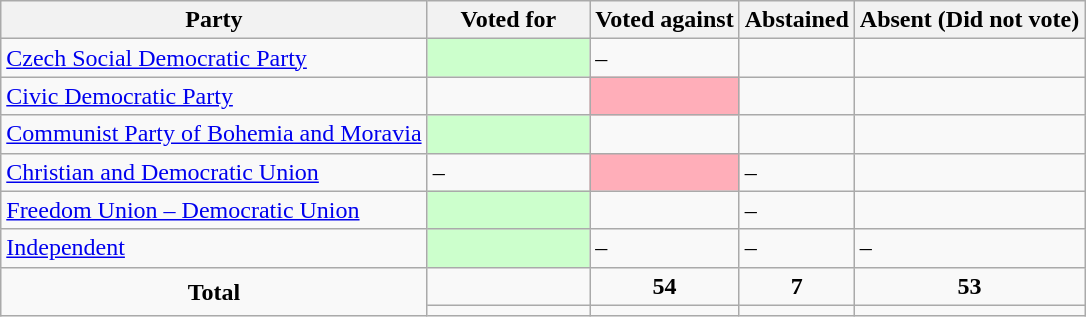<table class="wikitable">
<tr>
<th>Party</th>
<th style="width:15%;">Voted for</th>
<th>Voted against</th>
<th>Abstained</th>
<th>Absent (Did not vote)</th>
</tr>
<tr>
<td> <a href='#'>Czech Social Democratic Party</a></td>
<td style="background-color:#CCFFCC;"></td>
<td>–</td>
<td></td>
<td></td>
</tr>
<tr>
<td> <a href='#'>Civic Democratic Party</a></td>
<td></td>
<td style="background-color:#FFAEB9;"></td>
<td></td>
<td></td>
</tr>
<tr>
<td> <a href='#'>Communist Party of Bohemia and Moravia</a></td>
<td style="background-color:#CCFFCC;"></td>
<td></td>
<td></td>
<td></td>
</tr>
<tr>
<td> <a href='#'>Christian and Democratic Union</a></td>
<td>–</td>
<td style="background-color:#FFAEB9;"></td>
<td>–</td>
<td></td>
</tr>
<tr>
<td> <a href='#'>Freedom Union – Democratic Union</a></td>
<td style="background-color:#CCFFCC;"></td>
<td></td>
<td>–</td>
<td></td>
</tr>
<tr>
<td> <a href='#'>Independent</a></td>
<td style="background-color:#CCFFCC;"></td>
<td>–</td>
<td>–</td>
<td>–</td>
</tr>
<tr>
<td style="text-align:center;" rowspan="2"><strong>Total </strong></td>
<td></td>
<td style="text-align:center;"><strong>54</strong></td>
<td style="text-align:center;"><strong>7</strong></td>
<td style="text-align:center;"><strong>53</strong></td>
</tr>
<tr>
<td style="text-align:center;"></td>
<td style="text-align:center;"></td>
<td style="text-align:center;"></td>
<td style="text-align:center;"></td>
</tr>
</table>
